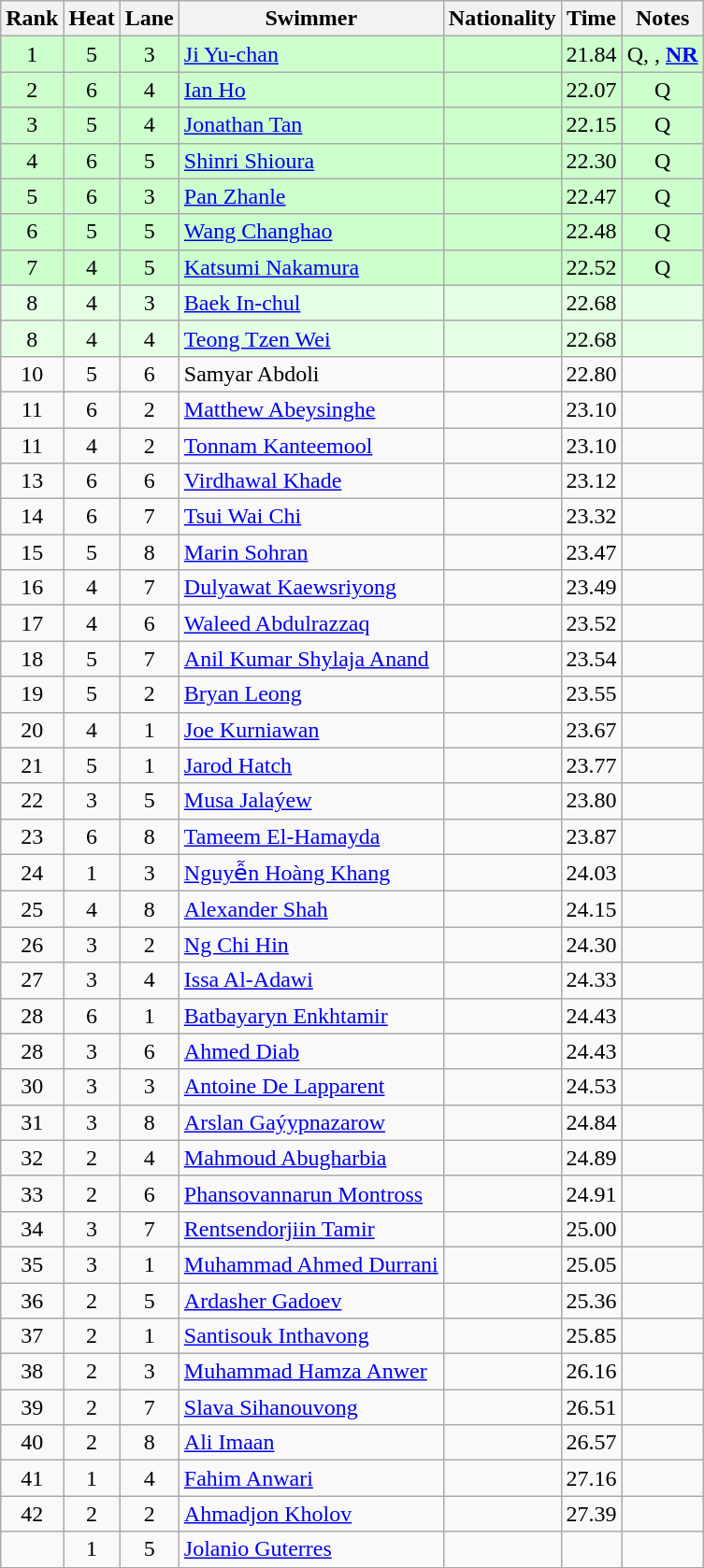<table class="wikitable sortable" style="text-align:center">
<tr>
<th>Rank</th>
<th>Heat</th>
<th>Lane</th>
<th>Swimmer</th>
<th>Nationality</th>
<th>Time</th>
<th>Notes</th>
</tr>
<tr bgcolor=ccffcc>
<td>1</td>
<td>5</td>
<td>3</td>
<td align=left><a href='#'>Ji Yu-chan</a></td>
<td align=left></td>
<td>21.84</td>
<td>Q, , <strong><a href='#'>NR</a></strong></td>
</tr>
<tr bgcolor=ccffcc>
<td>2</td>
<td>6</td>
<td>4</td>
<td align=left><a href='#'>Ian Ho</a></td>
<td align=left></td>
<td>22.07</td>
<td>Q</td>
</tr>
<tr bgcolor=ccffcc>
<td>3</td>
<td>5</td>
<td>4</td>
<td align=left><a href='#'>Jonathan Tan</a></td>
<td align=left></td>
<td>22.15</td>
<td>Q</td>
</tr>
<tr bgcolor=ccffcc>
<td>4</td>
<td>6</td>
<td>5</td>
<td align=left><a href='#'>Shinri Shioura</a></td>
<td align=left></td>
<td>22.30</td>
<td>Q</td>
</tr>
<tr bgcolor=ccffcc>
<td>5</td>
<td>6</td>
<td>3</td>
<td align=left><a href='#'>Pan Zhanle</a></td>
<td align=left></td>
<td>22.47</td>
<td>Q</td>
</tr>
<tr bgcolor=ccffcc>
<td>6</td>
<td>5</td>
<td>5</td>
<td align=left><a href='#'>Wang Changhao</a></td>
<td align=left></td>
<td>22.48</td>
<td>Q</td>
</tr>
<tr bgcolor=ccffcc>
<td>7</td>
<td>4</td>
<td>5</td>
<td align=left><a href='#'>Katsumi Nakamura</a></td>
<td align=left></td>
<td>22.52</td>
<td>Q</td>
</tr>
<tr bgcolor=e5ffe5>
<td>8</td>
<td>4</td>
<td>3</td>
<td align=left><a href='#'>Baek In-chul</a></td>
<td align=left></td>
<td>22.68</td>
<td></td>
</tr>
<tr bgcolor=e5ffe5>
<td>8</td>
<td>4</td>
<td>4</td>
<td align=left><a href='#'>Teong Tzen Wei</a></td>
<td align=left></td>
<td>22.68</td>
<td></td>
</tr>
<tr>
<td>10</td>
<td>5</td>
<td>6</td>
<td align=left>Samyar Abdoli</td>
<td align=left></td>
<td>22.80</td>
<td></td>
</tr>
<tr>
<td>11</td>
<td>6</td>
<td>2</td>
<td align=left><a href='#'>Matthew Abeysinghe</a></td>
<td align=left></td>
<td>23.10</td>
<td></td>
</tr>
<tr>
<td>11</td>
<td>4</td>
<td>2</td>
<td align=left><a href='#'>Tonnam Kanteemool</a></td>
<td align=left></td>
<td>23.10</td>
<td></td>
</tr>
<tr>
<td>13</td>
<td>6</td>
<td>6</td>
<td align=left><a href='#'>Virdhawal Khade</a></td>
<td align=left></td>
<td>23.12</td>
<td></td>
</tr>
<tr>
<td>14</td>
<td>6</td>
<td>7</td>
<td align=left><a href='#'>Tsui Wai Chi</a></td>
<td align=left></td>
<td>23.32</td>
<td></td>
</tr>
<tr>
<td>15</td>
<td>5</td>
<td>8</td>
<td align=left><a href='#'>Marin Sohran</a></td>
<td align=left></td>
<td>23.47</td>
<td></td>
</tr>
<tr>
<td>16</td>
<td>4</td>
<td>7</td>
<td align=left><a href='#'>Dulyawat Kaewsriyong</a></td>
<td align=left></td>
<td>23.49</td>
<td></td>
</tr>
<tr>
<td>17</td>
<td>4</td>
<td>6</td>
<td align=left><a href='#'>Waleed Abdulrazzaq</a></td>
<td align=left></td>
<td>23.52</td>
<td></td>
</tr>
<tr>
<td>18</td>
<td>5</td>
<td>7</td>
<td align=left><a href='#'>Anil Kumar Shylaja Anand</a></td>
<td align=left></td>
<td>23.54</td>
<td></td>
</tr>
<tr>
<td>19</td>
<td>5</td>
<td>2</td>
<td align=left><a href='#'>Bryan Leong</a></td>
<td align=left></td>
<td>23.55</td>
<td></td>
</tr>
<tr>
<td>20</td>
<td>4</td>
<td>1</td>
<td align=left><a href='#'>Joe Kurniawan</a></td>
<td align=left></td>
<td>23.67</td>
<td></td>
</tr>
<tr>
<td>21</td>
<td>5</td>
<td>1</td>
<td align=left><a href='#'>Jarod Hatch</a></td>
<td align=left></td>
<td>23.77</td>
<td></td>
</tr>
<tr>
<td>22</td>
<td>3</td>
<td>5</td>
<td align=left><a href='#'>Musa Jalaýew</a></td>
<td align=left></td>
<td>23.80</td>
<td></td>
</tr>
<tr>
<td>23</td>
<td>6</td>
<td>8</td>
<td align=left><a href='#'>Tameem El-Hamayda</a></td>
<td align=left></td>
<td>23.87</td>
<td></td>
</tr>
<tr>
<td>24</td>
<td>1</td>
<td>3</td>
<td align=left><a href='#'>Nguyễn Hoàng Khang</a></td>
<td align=left></td>
<td>24.03</td>
<td></td>
</tr>
<tr>
<td>25</td>
<td>4</td>
<td>8</td>
<td align=left><a href='#'>Alexander Shah</a></td>
<td align=left></td>
<td>24.15</td>
<td></td>
</tr>
<tr>
<td>26</td>
<td>3</td>
<td>2</td>
<td align=left><a href='#'>Ng Chi Hin</a></td>
<td align=left></td>
<td>24.30</td>
<td></td>
</tr>
<tr>
<td>27</td>
<td>3</td>
<td>4</td>
<td align=left><a href='#'>Issa Al-Adawi</a></td>
<td align=left></td>
<td>24.33</td>
<td></td>
</tr>
<tr>
<td>28</td>
<td>6</td>
<td>1</td>
<td align=left><a href='#'>Batbayaryn Enkhtamir</a></td>
<td align=left></td>
<td>24.43</td>
<td></td>
</tr>
<tr>
<td>28</td>
<td>3</td>
<td>6</td>
<td align=left><a href='#'>Ahmed Diab</a></td>
<td align=left></td>
<td>24.43</td>
<td></td>
</tr>
<tr>
<td>30</td>
<td>3</td>
<td>3</td>
<td align=left><a href='#'>Antoine De Lapparent</a></td>
<td align=left></td>
<td>24.53</td>
<td></td>
</tr>
<tr>
<td>31</td>
<td>3</td>
<td>8</td>
<td align=left><a href='#'>Arslan Gaýypnazarow</a></td>
<td align=left></td>
<td>24.84</td>
<td></td>
</tr>
<tr>
<td>32</td>
<td>2</td>
<td>4</td>
<td align=left><a href='#'>Mahmoud Abugharbia</a></td>
<td align=left></td>
<td>24.89</td>
<td></td>
</tr>
<tr>
<td>33</td>
<td>2</td>
<td>6</td>
<td align=left><a href='#'>Phansovannarun Montross</a></td>
<td align=left></td>
<td>24.91</td>
<td></td>
</tr>
<tr>
<td>34</td>
<td>3</td>
<td>7</td>
<td align=left><a href='#'>Rentsendorjiin Tamir</a></td>
<td align=left></td>
<td>25.00</td>
<td></td>
</tr>
<tr>
<td>35</td>
<td>3</td>
<td>1</td>
<td align=left><a href='#'>Muhammad Ahmed Durrani</a></td>
<td align=left></td>
<td>25.05</td>
<td></td>
</tr>
<tr>
<td>36</td>
<td>2</td>
<td>5</td>
<td align=left><a href='#'>Ardasher Gadoev</a></td>
<td align=left></td>
<td>25.36</td>
<td></td>
</tr>
<tr>
<td>37</td>
<td>2</td>
<td>1</td>
<td align=left><a href='#'>Santisouk Inthavong</a></td>
<td align=left></td>
<td>25.85</td>
<td></td>
</tr>
<tr>
<td>38</td>
<td>2</td>
<td>3</td>
<td align=left><a href='#'>Muhammad Hamza Anwer</a></td>
<td align=left></td>
<td>26.16</td>
<td></td>
</tr>
<tr>
<td>39</td>
<td>2</td>
<td>7</td>
<td align=left><a href='#'>Slava Sihanouvong</a></td>
<td align=left></td>
<td>26.51</td>
<td></td>
</tr>
<tr>
<td>40</td>
<td>2</td>
<td>8</td>
<td align=left><a href='#'>Ali Imaan</a></td>
<td align=left></td>
<td>26.57</td>
<td></td>
</tr>
<tr>
<td>41</td>
<td>1</td>
<td>4</td>
<td align=left><a href='#'>Fahim Anwari</a></td>
<td align=left></td>
<td>27.16</td>
<td></td>
</tr>
<tr>
<td>42</td>
<td>2</td>
<td>2</td>
<td align=left><a href='#'>Ahmadjon Kholov</a></td>
<td align=left></td>
<td>27.39</td>
<td></td>
</tr>
<tr>
<td></td>
<td>1</td>
<td>5</td>
<td align=left><a href='#'>Jolanio Guterres</a></td>
<td align=left></td>
<td></td>
<td></td>
</tr>
</table>
